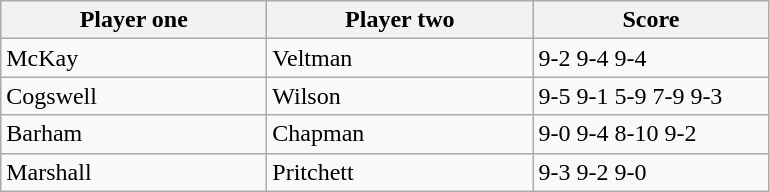<table class="wikitable">
<tr>
<th width=170>Player one</th>
<th width=170>Player two</th>
<th width=150>Score</th>
</tr>
<tr>
<td> McKay</td>
<td> Veltman</td>
<td>9-2 9-4 9-4</td>
</tr>
<tr>
<td> Cogswell</td>
<td> Wilson</td>
<td>9-5 9-1 5-9 7-9 9-3</td>
</tr>
<tr>
<td> Barham</td>
<td> Chapman</td>
<td>9-0 9-4 8-10 9-2</td>
</tr>
<tr>
<td> Marshall</td>
<td> Pritchett</td>
<td>9-3 9-2 9-0</td>
</tr>
</table>
